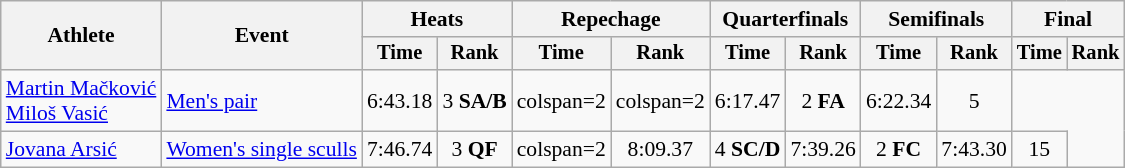<table class="wikitable" style="font-size:90%">
<tr>
<th rowspan="2">Athlete</th>
<th rowspan="2">Event</th>
<th colspan="2">Heats</th>
<th colspan="2">Repechage</th>
<th colspan="2">Quarterfinals</th>
<th colspan="2">Semifinals</th>
<th colspan="2">Final</th>
</tr>
<tr style="font-size:95%">
<th>Time</th>
<th>Rank</th>
<th>Time</th>
<th>Rank</th>
<th>Time</th>
<th>Rank</th>
<th>Time</th>
<th>Rank</th>
<th>Time</th>
<th>Rank</th>
</tr>
<tr align=center>
<td align=left><a href='#'>Martin Mačković</a><br><a href='#'>Miloš Vasić</a></td>
<td align=left><a href='#'>Men's pair</a></td>
<td>6:43.18</td>
<td>3 <strong>SA/B</strong></td>
<td>colspan=2 </td>
<td>colspan=2 </td>
<td>6:17.47</td>
<td>2 <strong>FA</strong></td>
<td>6:22.34</td>
<td>5</td>
</tr>
<tr align=center>
<td align=left><a href='#'>Jovana Arsić</a></td>
<td align=left><a href='#'>Women's single sculls</a></td>
<td>7:46.74</td>
<td>3 <strong>QF</strong></td>
<td>colspan=2 </td>
<td>8:09.37</td>
<td>4 <strong>SC/D</strong></td>
<td>7:39.26</td>
<td>2 <strong>FC</strong></td>
<td>7:43.30</td>
<td>15</td>
</tr>
</table>
